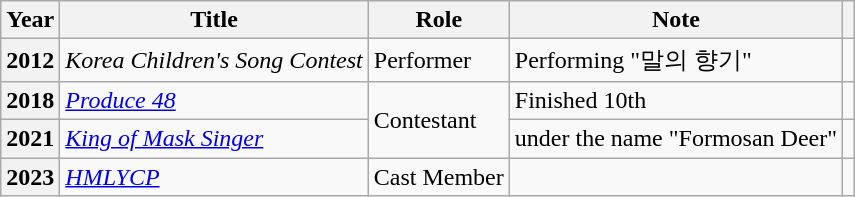<table class="wikitable plainrowheaders sortable">
<tr>
<th scope="col">Year</th>
<th scope="col">Title</th>
<th scope="col">Role</th>
<th scope="col">Note</th>
<th scope="col" class="unsortable"></th>
</tr>
<tr>
<th scope="row">2012</th>
<td><em>Korea Children's Song Contest</em></td>
<td>Performer</td>
<td>Performing "말의 향기"</td>
<td></td>
</tr>
<tr>
<th scope="row">2018</th>
<td><em><a href='#'>Produce 48</a></em></td>
<td rowspan="2">Contestant</td>
<td>Finished 10th</td>
<td></td>
</tr>
<tr>
<th scope="row">2021</th>
<td><em><a href='#'>King of Mask Singer</a></em></td>
<td>under the name "Formosan Deer"</td>
<td></td>
</tr>
<tr>
<th scope="row">2023</th>
<td><em><a href='#'>HMLYCP</a></em></td>
<td>Cast Member</td>
<td></td>
<td></td>
</tr>
</table>
